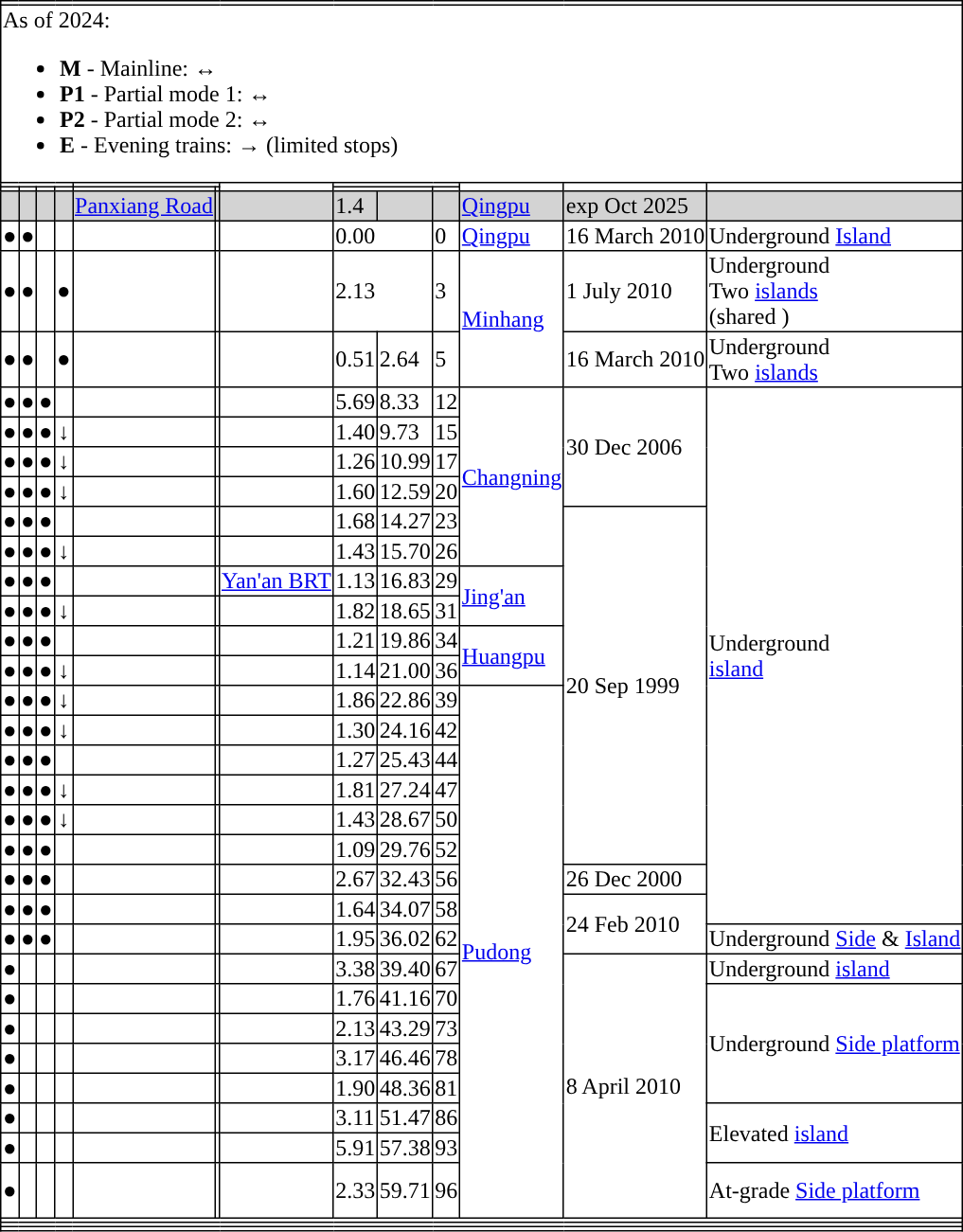<table border=1 style="border-collapse: collapse;" class="mw-collapsible">
<tr>
<th colspan="13" style="text-align: center"></th>
</tr>
<tr>
<td colspan="13" style="text-align: left">As of 2024:<br><ul><li><strong>M</strong> - Mainline:  ↔  </li><li><strong>P1</strong> - Partial mode 1:  ↔ </li><li><strong>P2</strong> - Partial mode 2:  ↔ </li><li><strong>E</strong> - Evening trains:  →  (limited stops)</li></ul></td>
</tr>
<tr>
<th rowspan="1" colspan="4"></th>
<th colspan="2"></th>
<th rowspan="2"></th>
<th colspan="3" rowspan="1"></th>
<th rowspan="2"></th>
<th rowspan="2"></th>
<th rowspan="2"></th>
</tr>
<tr>
<th rowspan="1"></th>
<th rowspan="1"></th>
<th rowspan="1"></th>
<th rowspan="1"></th>
<th></th>
<th></th>
<th colspan="2"></th>
<th></th>
</tr>
<tr bgcolor="lightgrey">
<td align="center"></td>
<td align="center"></td>
<td></td>
<td></td>
<td><a href='#'>Panxiang Road</a></td>
<td></td>
<td></td>
<td>1.4</td>
<td></td>
<td></td>
<td><a href='#'>Qingpu</a></td>
<td>exp Oct 2025</td>
<td></td>
</tr>
<tr>
<td align="center">●</td>
<td align="center">●</td>
<td align="center"></td>
<td></td>
<td></td>
<td></td>
<td></td>
<td colspan="2">0.00</td>
<td>0</td>
<td><a href='#'>Qingpu</a></td>
<td>16 March 2010</td>
<td>Underground <a href='#'>Island</a></td>
</tr>
<tr>
<td align="center">●</td>
<td align="center">●</td>
<td align="center"></td>
<td align="center">●</td>
<td></td>
<td></td>
<td> <br></td>
<td colspan="2">2.13</td>
<td>3</td>
<td rowspan=2><a href='#'>Minhang</a></td>
<td>1 July 2010</td>
<td>Underground <br>Two <a href='#'>islands</a> <br>(shared )</td>
</tr>
<tr>
<td align="center">●</td>
<td align="center">●</td>
<td align="center"></td>
<td align="center">●</td>
<td></td>
<td></td>
<td><br> <br></td>
<td>0.51</td>
<td>2.64</td>
<td>5</td>
<td>16 March 2010</td>
<td>Underground <br>Two <a href='#'>islands</a></td>
</tr>
<tr>
<td align="center">●</td>
<td align="center">●</td>
<td align="center">●</td>
<td align="center"></td>
<td></td>
<td></td>
<td></td>
<td>5.69</td>
<td>8.33</td>
<td>12</td>
<td rowspan=6><a href='#'>Changning</a></td>
<td rowspan=4>30 Dec 2006</td>
<td rowspan=18>Underground <br><a href='#'>island</a></td>
</tr>
<tr>
<td align="center">●</td>
<td align="center">●</td>
<td align="center">●</td>
<td align="center">↓</td>
<td></td>
<td></td>
<td></td>
<td>1.40</td>
<td>9.73</td>
<td>15</td>
</tr>
<tr>
<td align="center">●</td>
<td align="center">●</td>
<td align="center">●</td>
<td align="center">↓</td>
<td></td>
<td></td>
<td></td>
<td>1.26</td>
<td>10.99</td>
<td>17</td>
</tr>
<tr>
<td align="center">●</td>
<td align="center">●</td>
<td align="center">●</td>
<td align="center">↓</td>
<td></td>
<td></td>
<td></td>
<td>1.60</td>
<td>12.59</td>
<td>20</td>
</tr>
<tr>
<td align="center">●</td>
<td align="center">●</td>
<td align="center">●</td>
<td align="center"></td>
<td></td>
<td></td>
<td> </td>
<td>1.68</td>
<td>14.27</td>
<td>23</td>
<td rowspan=12>20 Sep 1999</td>
</tr>
<tr>
<td align="center">●</td>
<td align="center">●</td>
<td align="center">●</td>
<td align="center">↓</td>
<td></td>
<td></td>
<td></td>
<td>1.43</td>
<td>15.70</td>
<td>26</td>
</tr>
<tr>
<td align="center">●</td>
<td align="center">●</td>
<td align="center">●</td>
<td align="center"></td>
<td></td>
<td></td>
<td>   <a href='#'>Yan'an BRT</a></td>
<td>1.13</td>
<td>16.83</td>
<td>29</td>
<td rowspan=2><a href='#'>Jing'an</a></td>
</tr>
<tr>
<td align="center">●</td>
<td align="center">●</td>
<td align="center">●</td>
<td align="center">↓</td>
<td></td>
<td></td>
<td> </td>
<td>1.82</td>
<td>18.65</td>
<td>31</td>
</tr>
<tr>
<td align="center">●</td>
<td align="center">●</td>
<td align="center">●</td>
<td align="center"></td>
<td></td>
<td></td>
<td> </td>
<td>1.21</td>
<td>19.86</td>
<td>34</td>
<td rowspan=2><a href='#'>Huangpu</a></td>
</tr>
<tr>
<td align="center">●</td>
<td align="center">●</td>
<td align="center">●</td>
<td align="center">↓</td>
<td></td>
<td></td>
<td></td>
<td>1.14</td>
<td>21.00</td>
<td>36</td>
</tr>
<tr>
<td align="center">●</td>
<td align="center">●</td>
<td align="center">●</td>
<td align="center">↓</td>
<td></td>
<td></td>
<td></td>
<td>1.86</td>
<td>22.86</td>
<td>39</td>
<td rowspan=17><a href='#'>Pudong</a></td>
</tr>
<tr>
<td align="center">●</td>
<td align="center">●</td>
<td align="center">●</td>
<td align="center">↓</td>
<td></td>
<td></td>
<td></td>
<td>1.30</td>
<td>24.16</td>
<td>42</td>
</tr>
<tr>
<td align="center">●</td>
<td align="center">●</td>
<td align="center">●</td>
<td align="center"></td>
<td></td>
<td></td>
<td>  </td>
<td>1.27</td>
<td>25.43</td>
<td>44</td>
</tr>
<tr>
<td align="center">●</td>
<td align="center">●</td>
<td align="center">●</td>
<td align="center">↓</td>
<td></td>
<td></td>
<td></td>
<td>1.81</td>
<td>27.24</td>
<td>47</td>
</tr>
<tr>
<td align="center">●</td>
<td align="center">●</td>
<td align="center">●</td>
<td align="center">↓</td>
<td></td>
<td></td>
<td></td>
<td>1.43</td>
<td>28.67</td>
<td>50</td>
</tr>
<tr>
<td align="center">●</td>
<td align="center">●</td>
<td align="center">●</td>
<td align="center"></td>
<td></td>
<td></td>
<td>   </td>
<td>1.09</td>
<td>29.76</td>
<td>52</td>
</tr>
<tr>
<td align="center">●</td>
<td align="center">●</td>
<td align="center">●</td>
<td></td>
<td></td>
<td></td>
<td></td>
<td>2.67</td>
<td>32.43</td>
<td>56</td>
<td>26 Dec 2000</td>
</tr>
<tr>
<td align="center">●</td>
<td align="center">●</td>
<td align="center">●</td>
<td></td>
<td></td>
<td></td>
<td></td>
<td>1.64</td>
<td>34.07</td>
<td>58</td>
<td rowspan=2>24 Feb 2010</td>
</tr>
<tr>
<td align="center">●</td>
<td align="center">●</td>
<td align="center">●</td>
<td></td>
<td></td>
<td></td>
<td></td>
<td>1.95</td>
<td>36.02</td>
<td>62</td>
<td>Underground <a href='#'>Side</a> & <a href='#'>Island</a></td>
</tr>
<tr>
<td align="center">●</td>
<td align="center"></td>
<td align="center"></td>
<td></td>
<td></td>
<td></td>
<td></td>
<td>3.38</td>
<td>39.40</td>
<td>67</td>
<td rowspan=8>8 April 2010</td>
<td>Underground <a href='#'>island</a></td>
</tr>
<tr>
<td align="center">●</td>
<td align="center"></td>
<td align="center"></td>
<td></td>
<td></td>
<td></td>
<td></td>
<td>1.76</td>
<td>41.16</td>
<td>70</td>
<td rowspan=4>Underground <a href='#'>Side platform</a></td>
</tr>
<tr>
<td align="center">●</td>
<td align="center"></td>
<td align="center"></td>
<td></td>
<td></td>
<td></td>
<td></td>
<td>2.13</td>
<td>43.29</td>
<td>73</td>
</tr>
<tr>
<td align="center">●</td>
<td align="center"></td>
<td align="center"></td>
<td></td>
<td></td>
<td></td>
<td></td>
<td>3.17</td>
<td>46.46</td>
<td>78</td>
</tr>
<tr>
<td align="center">●</td>
<td align="center"></td>
<td align="center"></td>
<td></td>
<td></td>
<td></td>
<td></td>
<td>1.90</td>
<td>48.36</td>
<td>81</td>
</tr>
<tr>
<td align="center">●</td>
<td align="center"></td>
<td align="center"></td>
<td></td>
<td></td>
<td></td>
<td></td>
<td>3.11</td>
<td>51.47</td>
<td>86</td>
<td rowspan=2>Elevated <a href='#'>island</a></td>
</tr>
<tr>
<td align="center">●</td>
<td align="center"></td>
<td align="center"></td>
<td></td>
<td></td>
<td></td>
<td></td>
<td>5.91</td>
<td>57.38</td>
<td>93</td>
</tr>
<tr>
<td align="center">●</td>
<td align="center"></td>
<td align="center"></td>
<td></td>
<td></td>
<td></td>
<td><br> <br></td>
<td>2.33</td>
<td>59.71</td>
<td>96</td>
<td>At-grade <a href='#'>Side platform</a></td>
</tr>
<tr style="background:#">
<td colspan="13"></td>
</tr>
<tr>
<td colspan = "13"></td>
</tr>
<tr style="background: #">
<td colspan = "13"></td>
</tr>
</table>
